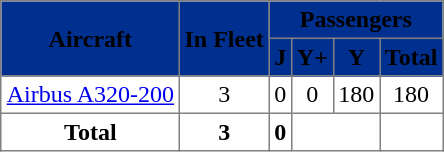<table class="toccolours" border="1" cellpadding="3" style="margin:1em auto; border-collapse:collapse">
<tr bgcolor=#00308F>
<th rowspan="2"><span>Aircraft</span></th>
<th rowspan="2"><span>In Fleet</span></th>
<th colspan="4"><span>Passengers</span></th>
</tr>
<tr bgcolor=darkblue style="color: black; ">
<th style="background-color:#00308F;"><abbr><span>J</span></abbr></th>
<th style="background-color:#00308F;"><abbr><span>Y+</span></abbr></th>
<th style="background-color:#00308F;"><abbr><span>Y</span></abbr></th>
<th style="background-color:#00308F;"><span> Total</span></th>
</tr>
<tr>
<td align="center"><a href='#'>Airbus A320-200</a></td>
<td align="center">3</td>
<td align="center">0</td>
<td align="center">0</td>
<td align="center">180</td>
<td align="center">180</td>
</tr>
<tr>
<th>Total</th>
<th>3</th>
<th>0</th>
<th colspan=2></th>
<th></th>
</tr>
</table>
